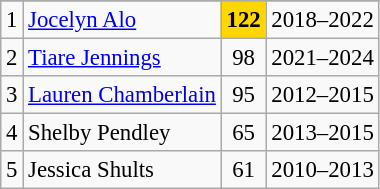<table class="wikitable" style="font-size: 95%; text-align:left;">
<tr>
</tr>
<tr>
<td align="center">1</td>
<td><a href='#'>Jocelyn Alo</a></td>
<td align="center" style="background-color:gold"><strong>122</strong></td>
<td align="center">2018–2022</td>
</tr>
<tr>
<td align="center">2</td>
<td><a href='#'>Tiare Jennings</a></td>
<td align="center">98</td>
<td>2021–2024</td>
</tr>
<tr>
<td align="center">3</td>
<td><a href='#'>Lauren Chamberlain</a></td>
<td align="center">95</td>
<td align="center">2012–2015</td>
</tr>
<tr>
<td align="center">4</td>
<td>Shelby Pendley</td>
<td align="center">65</td>
<td align="center">2013–2015</td>
</tr>
<tr>
<td align="center">5</td>
<td>Jessica Shults</td>
<td align="center">61</td>
<td align="center">2010–2013</td>
</tr>
</table>
